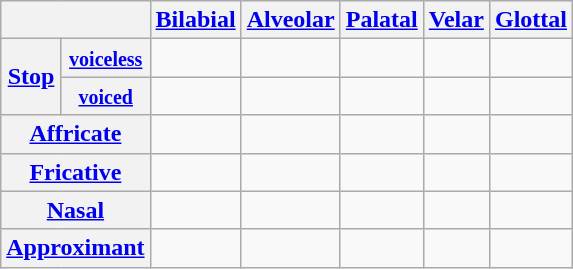<table class="wikitable" style="text-align:center">
<tr>
<th colspan="2"></th>
<th><a href='#'>Bilabial</a></th>
<th><a href='#'>Alveolar</a></th>
<th><a href='#'>Palatal</a></th>
<th><a href='#'>Velar</a></th>
<th><a href='#'>Glottal</a></th>
</tr>
<tr>
<th rowspan="2"><a href='#'>Stop</a></th>
<th><a href='#'><small>voiceless</small></a></th>
<td></td>
<td></td>
<td></td>
<td></td>
<td></td>
</tr>
<tr>
<th><a href='#'><small>voiced</small></a></th>
<td></td>
<td></td>
<td></td>
<td></td>
<td></td>
</tr>
<tr>
<th colspan="2"><a href='#'>Affricate</a></th>
<td></td>
<td></td>
<td></td>
<td></td>
<td></td>
</tr>
<tr>
<th colspan="2"><a href='#'>Fricative</a></th>
<td></td>
<td></td>
<td></td>
<td></td>
<td></td>
</tr>
<tr>
<th colspan="2"><a href='#'>Nasal</a></th>
<td></td>
<td></td>
<td></td>
<td></td>
<td></td>
</tr>
<tr>
<th colspan="2"><a href='#'>Approximant</a></th>
<td></td>
<td></td>
<td></td>
<td></td>
<td></td>
</tr>
</table>
